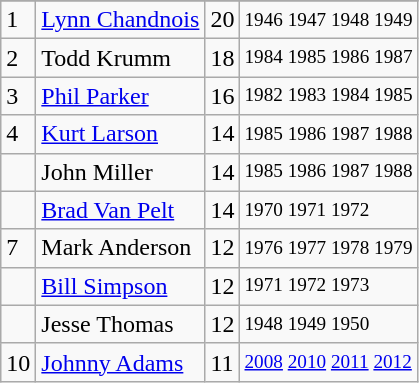<table class="wikitable">
<tr>
</tr>
<tr>
<td>1</td>
<td><a href='#'>Lynn Chandnois</a></td>
<td>20</td>
<td style="font-size:80%;">1946 1947 1948 1949</td>
</tr>
<tr>
<td>2</td>
<td>Todd Krumm</td>
<td>18</td>
<td style="font-size:80%;">1984 1985 1986 1987</td>
</tr>
<tr>
<td>3</td>
<td><a href='#'>Phil Parker</a></td>
<td>16</td>
<td style="font-size:80%;">1982 1983 1984 1985</td>
</tr>
<tr>
<td>4</td>
<td><a href='#'>Kurt Larson</a></td>
<td>14</td>
<td style="font-size:80%;">1985 1986 1987 1988</td>
</tr>
<tr>
<td></td>
<td>John Miller</td>
<td>14</td>
<td style="font-size:80%;">1985 1986 1987 1988</td>
</tr>
<tr>
<td></td>
<td><a href='#'>Brad Van Pelt</a></td>
<td>14</td>
<td style="font-size:80%;">1970 1971 1972</td>
</tr>
<tr>
<td>7</td>
<td>Mark Anderson</td>
<td>12</td>
<td style="font-size:80%;">1976 1977 1978 1979</td>
</tr>
<tr>
<td></td>
<td><a href='#'>Bill Simpson</a></td>
<td>12</td>
<td style="font-size:80%;">1971 1972 1973</td>
</tr>
<tr>
<td></td>
<td>Jesse Thomas</td>
<td>12</td>
<td style="font-size:80%;">1948 1949 1950</td>
</tr>
<tr>
<td>10</td>
<td><a href='#'>Johnny Adams</a></td>
<td>11</td>
<td style="font-size:80%;"><a href='#'>2008</a> <a href='#'>2010</a> <a href='#'>2011</a> <a href='#'>2012</a></td>
</tr>
</table>
